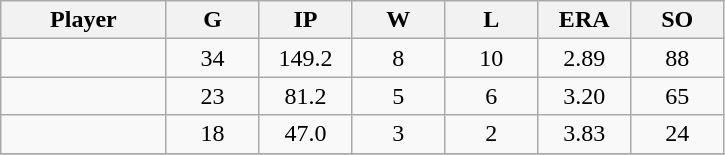<table class="wikitable sortable">
<tr>
<th bgcolor="#DDDDFF" width="16%">Player</th>
<th bgcolor="#DDDDFF" width="9%">G</th>
<th bgcolor="#DDDDFF" width="9%">IP</th>
<th bgcolor="#DDDDFF" width="9%">W</th>
<th bgcolor="#DDDDFF" width="9%">L</th>
<th bgcolor="#DDDDFF" width="9%">ERA</th>
<th bgcolor="#DDDDFF" width="9%">SO</th>
</tr>
<tr align="center">
<td></td>
<td>34</td>
<td>149.2</td>
<td>8</td>
<td>10</td>
<td>2.89</td>
<td>88</td>
</tr>
<tr align="center">
<td></td>
<td>23</td>
<td>81.2</td>
<td>5</td>
<td>6</td>
<td>3.20</td>
<td>65</td>
</tr>
<tr align="center">
<td></td>
<td>18</td>
<td>47.0</td>
<td>3</td>
<td>2</td>
<td>3.83</td>
<td>24</td>
</tr>
<tr align="center">
</tr>
</table>
